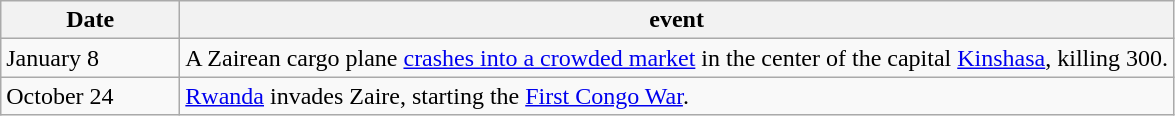<table class=wikitable>
<tr>
<th style="width:7em">Date</th>
<th>event</th>
</tr>
<tr>
<td>January 8</td>
<td>A Zairean cargo plane <a href='#'>crashes into a crowded market</a> in the center of the capital <a href='#'>Kinshasa</a>, killing 300.</td>
</tr>
<tr>
<td>October 24</td>
<td><a href='#'>Rwanda</a> invades Zaire, starting the <a href='#'>First Congo War</a>.</td>
</tr>
</table>
